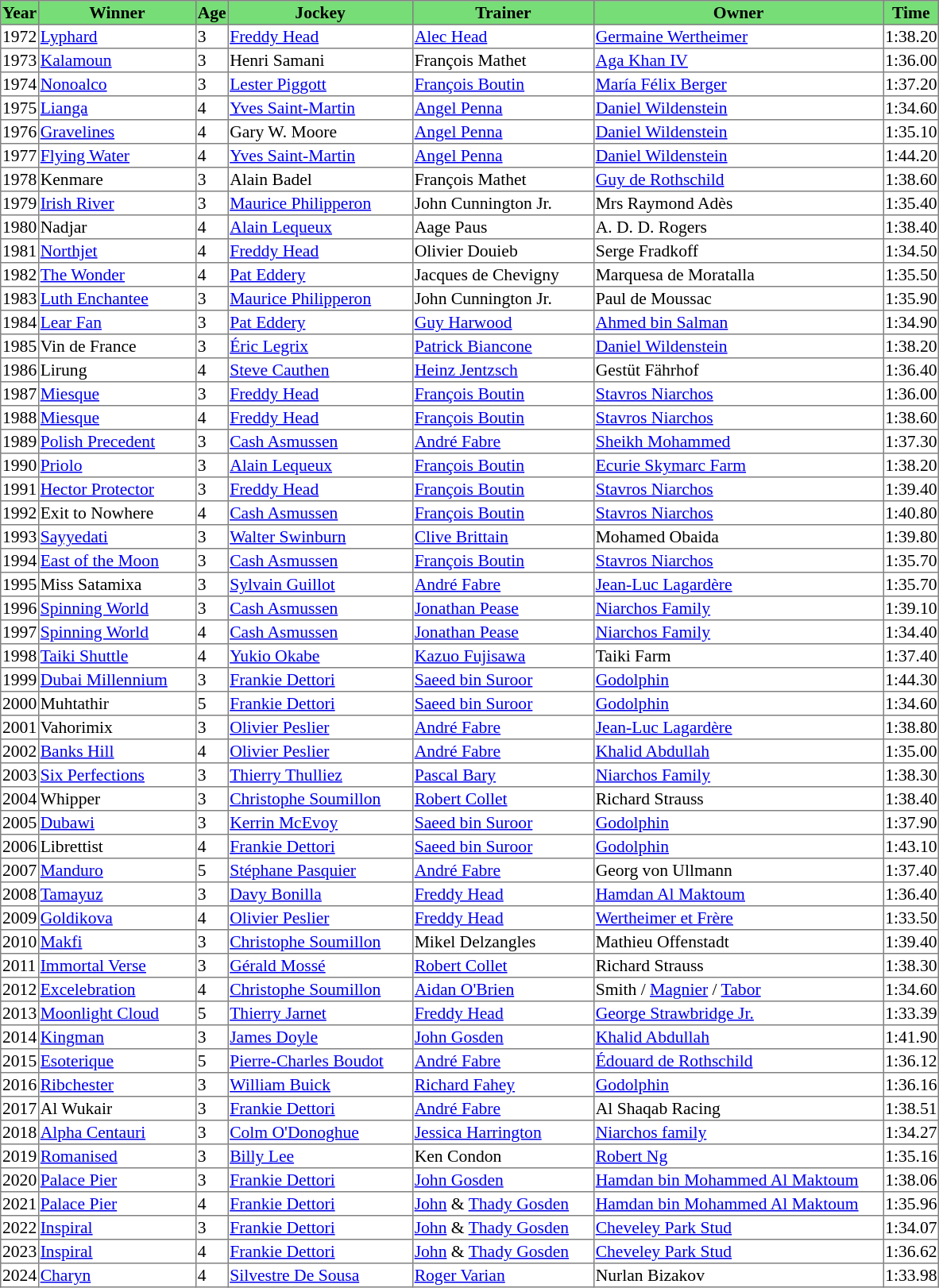<table class = "sortable" | border="1" style="border-collapse: collapse; font-size:90%">
<tr bgcolor="#77dd77" align="center">
<th>Year</th>
<th>Winner</th>
<th>Age</th>
<th>Jockey</th>
<th>Trainer</th>
<th>Owner</th>
<th>Time</th>
</tr>
<tr>
<td>1972</td>
<td width=129px><a href='#'>Lyphard</a></td>
<td>3</td>
<td width=152px><a href='#'>Freddy Head</a></td>
<td width=149px><a href='#'>Alec Head</a></td>
<td width=240px><a href='#'>Germaine Wertheimer</a></td>
<td>1:38.20</td>
</tr>
<tr>
<td>1973</td>
<td><a href='#'>Kalamoun</a></td>
<td>3</td>
<td>Henri Samani</td>
<td>François Mathet</td>
<td><a href='#'>Aga Khan IV</a></td>
<td>1:36.00</td>
</tr>
<tr>
<td>1974</td>
<td><a href='#'>Nonoalco</a></td>
<td>3</td>
<td><a href='#'>Lester Piggott</a></td>
<td><a href='#'>François Boutin</a></td>
<td><a href='#'>María Félix Berger</a></td>
<td>1:37.20</td>
</tr>
<tr>
<td>1975</td>
<td><a href='#'>Lianga</a></td>
<td>4</td>
<td><a href='#'>Yves Saint-Martin</a></td>
<td><a href='#'>Angel Penna</a></td>
<td><a href='#'>Daniel Wildenstein</a></td>
<td>1:34.60</td>
</tr>
<tr>
<td>1976</td>
<td><a href='#'>Gravelines</a></td>
<td>4</td>
<td>Gary W. Moore</td>
<td><a href='#'>Angel Penna</a></td>
<td><a href='#'>Daniel Wildenstein</a></td>
<td>1:35.10</td>
</tr>
<tr>
<td>1977</td>
<td><a href='#'>Flying Water</a></td>
<td>4</td>
<td><a href='#'>Yves Saint-Martin</a></td>
<td><a href='#'>Angel Penna</a></td>
<td><a href='#'>Daniel Wildenstein</a></td>
<td>1:44.20</td>
</tr>
<tr>
<td>1978</td>
<td>Kenmare</td>
<td>3</td>
<td>Alain Badel</td>
<td>François Mathet</td>
<td><a href='#'>Guy de Rothschild</a></td>
<td>1:38.60</td>
</tr>
<tr>
<td>1979</td>
<td><a href='#'>Irish River</a></td>
<td>3</td>
<td><a href='#'>Maurice Philipperon</a></td>
<td>John Cunnington Jr.</td>
<td>Mrs Raymond Adès</td>
<td>1:35.40</td>
</tr>
<tr>
<td>1980</td>
<td>Nadjar</td>
<td>4</td>
<td><a href='#'>Alain Lequeux</a></td>
<td>Aage Paus</td>
<td>A. D. D. Rogers</td>
<td>1:38.40</td>
</tr>
<tr>
<td>1981</td>
<td><a href='#'>Northjet</a></td>
<td>4</td>
<td><a href='#'>Freddy Head</a></td>
<td>Olivier Douieb</td>
<td>Serge Fradkoff</td>
<td>1:34.50</td>
</tr>
<tr>
<td>1982</td>
<td><a href='#'>The Wonder</a></td>
<td>4</td>
<td><a href='#'>Pat Eddery</a></td>
<td>Jacques de Chevigny</td>
<td>Marquesa de Moratalla</td>
<td>1:35.50</td>
</tr>
<tr>
<td>1983</td>
<td><a href='#'>Luth Enchantee</a></td>
<td>3</td>
<td><a href='#'>Maurice Philipperon</a></td>
<td>John Cunnington Jr.</td>
<td>Paul de Moussac</td>
<td>1:35.90</td>
</tr>
<tr>
<td>1984</td>
<td><a href='#'>Lear Fan</a></td>
<td>3</td>
<td><a href='#'>Pat Eddery</a></td>
<td><a href='#'>Guy Harwood</a></td>
<td><a href='#'>Ahmed bin Salman</a></td>
<td>1:34.90</td>
</tr>
<tr>
<td>1985</td>
<td>Vin de France</td>
<td>3</td>
<td><a href='#'>Éric Legrix</a></td>
<td><a href='#'>Patrick Biancone</a></td>
<td><a href='#'>Daniel Wildenstein</a></td>
<td>1:38.20</td>
</tr>
<tr>
<td>1986</td>
<td>Lirung</td>
<td>4</td>
<td><a href='#'>Steve Cauthen</a></td>
<td><a href='#'>Heinz Jentzsch</a></td>
<td>Gestüt Fährhof</td>
<td>1:36.40</td>
</tr>
<tr>
<td>1987</td>
<td><a href='#'>Miesque</a></td>
<td>3</td>
<td><a href='#'>Freddy Head</a></td>
<td><a href='#'>François Boutin</a></td>
<td><a href='#'>Stavros Niarchos</a></td>
<td>1:36.00</td>
</tr>
<tr>
<td>1988</td>
<td><a href='#'>Miesque</a></td>
<td>4</td>
<td><a href='#'>Freddy Head</a></td>
<td><a href='#'>François Boutin</a></td>
<td><a href='#'>Stavros Niarchos</a></td>
<td>1:38.60</td>
</tr>
<tr>
<td>1989</td>
<td><a href='#'>Polish Precedent</a></td>
<td>3</td>
<td><a href='#'>Cash Asmussen</a></td>
<td><a href='#'>André Fabre</a></td>
<td><a href='#'>Sheikh Mohammed</a></td>
<td>1:37.30</td>
</tr>
<tr>
<td>1990</td>
<td><a href='#'>Priolo</a></td>
<td>3</td>
<td><a href='#'>Alain Lequeux</a></td>
<td><a href='#'>François Boutin</a></td>
<td><a href='#'>Ecurie Skymarc Farm</a></td>
<td>1:38.20</td>
</tr>
<tr>
<td>1991</td>
<td><a href='#'>Hector Protector</a></td>
<td>3</td>
<td><a href='#'>Freddy Head</a></td>
<td><a href='#'>François Boutin</a></td>
<td><a href='#'>Stavros Niarchos</a></td>
<td>1:39.40</td>
</tr>
<tr>
<td>1992</td>
<td>Exit to Nowhere</td>
<td>4</td>
<td><a href='#'>Cash Asmussen</a></td>
<td><a href='#'>François Boutin</a></td>
<td><a href='#'>Stavros Niarchos</a></td>
<td>1:40.80</td>
</tr>
<tr>
<td>1993</td>
<td><a href='#'>Sayyedati</a></td>
<td>3</td>
<td><a href='#'>Walter Swinburn</a></td>
<td><a href='#'>Clive Brittain</a></td>
<td>Mohamed Obaida</td>
<td>1:39.80</td>
</tr>
<tr>
<td>1994</td>
<td><a href='#'>East of the Moon</a></td>
<td>3</td>
<td><a href='#'>Cash Asmussen</a></td>
<td><a href='#'>François Boutin</a></td>
<td><a href='#'>Stavros Niarchos</a></td>
<td>1:35.70</td>
</tr>
<tr>
<td>1995</td>
<td>Miss Satamixa</td>
<td>3</td>
<td><a href='#'>Sylvain Guillot</a></td>
<td><a href='#'>André Fabre</a></td>
<td><a href='#'>Jean-Luc Lagardère</a></td>
<td>1:35.70</td>
</tr>
<tr>
<td>1996</td>
<td><a href='#'>Spinning World</a></td>
<td>3</td>
<td><a href='#'>Cash Asmussen</a></td>
<td><a href='#'>Jonathan Pease</a></td>
<td><a href='#'>Niarchos Family</a></td>
<td>1:39.10</td>
</tr>
<tr>
<td>1997</td>
<td><a href='#'>Spinning World</a></td>
<td>4</td>
<td><a href='#'>Cash Asmussen</a></td>
<td><a href='#'>Jonathan Pease</a></td>
<td><a href='#'>Niarchos Family</a></td>
<td>1:34.40</td>
</tr>
<tr>
<td>1998</td>
<td><a href='#'>Taiki Shuttle</a></td>
<td>4</td>
<td><a href='#'>Yukio Okabe</a></td>
<td><a href='#'>Kazuo Fujisawa</a></td>
<td>Taiki Farm</td>
<td>1:37.40</td>
</tr>
<tr>
<td>1999</td>
<td><a href='#'>Dubai Millennium</a></td>
<td>3</td>
<td><a href='#'>Frankie Dettori</a></td>
<td><a href='#'>Saeed bin Suroor</a></td>
<td><a href='#'>Godolphin</a></td>
<td>1:44.30</td>
</tr>
<tr>
<td>2000</td>
<td>Muhtathir</td>
<td>5</td>
<td><a href='#'>Frankie Dettori</a></td>
<td><a href='#'>Saeed bin Suroor</a></td>
<td><a href='#'>Godolphin</a></td>
<td>1:34.60</td>
</tr>
<tr>
<td>2001</td>
<td>Vahorimix </td>
<td>3</td>
<td><a href='#'>Olivier Peslier</a></td>
<td><a href='#'>André Fabre</a></td>
<td><a href='#'>Jean-Luc Lagardère</a></td>
<td>1:38.80</td>
</tr>
<tr>
<td>2002</td>
<td><a href='#'>Banks Hill</a></td>
<td>4</td>
<td><a href='#'>Olivier Peslier</a></td>
<td><a href='#'>André Fabre</a></td>
<td><a href='#'>Khalid Abdullah</a></td>
<td>1:35.00</td>
</tr>
<tr>
<td>2003</td>
<td><a href='#'>Six Perfections</a></td>
<td>3</td>
<td><a href='#'>Thierry Thulliez</a></td>
<td><a href='#'>Pascal Bary</a></td>
<td><a href='#'>Niarchos Family</a></td>
<td>1:38.30</td>
</tr>
<tr>
<td>2004</td>
<td>Whipper</td>
<td>3</td>
<td><a href='#'>Christophe Soumillon</a></td>
<td><a href='#'>Robert Collet</a></td>
<td>Richard Strauss</td>
<td>1:38.40</td>
</tr>
<tr>
<td>2005</td>
<td><a href='#'>Dubawi</a></td>
<td>3</td>
<td><a href='#'>Kerrin McEvoy</a></td>
<td><a href='#'>Saeed bin Suroor</a></td>
<td><a href='#'>Godolphin</a></td>
<td>1:37.90</td>
</tr>
<tr>
<td>2006</td>
<td>Librettist</td>
<td>4</td>
<td><a href='#'>Frankie Dettori</a></td>
<td><a href='#'>Saeed bin Suroor</a></td>
<td><a href='#'>Godolphin</a></td>
<td>1:43.10</td>
</tr>
<tr>
<td>2007</td>
<td><a href='#'>Manduro</a></td>
<td>5</td>
<td><a href='#'>Stéphane Pasquier</a></td>
<td><a href='#'>André Fabre</a></td>
<td>Georg von Ullmann</td>
<td>1:37.40</td>
</tr>
<tr>
<td>2008</td>
<td><a href='#'>Tamayuz</a></td>
<td>3</td>
<td><a href='#'>Davy Bonilla</a></td>
<td><a href='#'>Freddy Head</a></td>
<td><a href='#'>Hamdan Al Maktoum</a></td>
<td>1:36.40</td>
</tr>
<tr>
<td>2009</td>
<td><a href='#'>Goldikova</a></td>
<td>4</td>
<td><a href='#'>Olivier Peslier</a></td>
<td><a href='#'>Freddy Head</a></td>
<td><a href='#'>Wertheimer et Frère</a></td>
<td>1:33.50</td>
</tr>
<tr>
<td>2010</td>
<td><a href='#'>Makfi</a></td>
<td>3</td>
<td><a href='#'>Christophe Soumillon</a></td>
<td>Mikel Delzangles</td>
<td>Mathieu Offenstadt</td>
<td>1:39.40</td>
</tr>
<tr>
<td>2011</td>
<td><a href='#'>Immortal Verse</a></td>
<td>3</td>
<td><a href='#'>Gérald Mossé</a></td>
<td><a href='#'>Robert Collet</a></td>
<td>Richard Strauss</td>
<td>1:38.30</td>
</tr>
<tr>
<td>2012</td>
<td><a href='#'>Excelebration</a></td>
<td>4</td>
<td><a href='#'>Christophe Soumillon</a></td>
<td><a href='#'>Aidan O'Brien</a></td>
<td>Smith  / <a href='#'>Magnier</a> / <a href='#'>Tabor</a></td>
<td>1:34.60</td>
</tr>
<tr>
<td>2013</td>
<td><a href='#'>Moonlight Cloud</a></td>
<td>5</td>
<td><a href='#'>Thierry Jarnet</a></td>
<td><a href='#'>Freddy Head</a></td>
<td><a href='#'>George Strawbridge Jr.</a></td>
<td>1:33.39</td>
</tr>
<tr>
<td>2014</td>
<td><a href='#'>Kingman</a></td>
<td>3</td>
<td><a href='#'>James Doyle</a></td>
<td><a href='#'>John Gosden</a></td>
<td><a href='#'>Khalid Abdullah</a></td>
<td>1:41.90</td>
</tr>
<tr>
<td>2015</td>
<td><a href='#'>Esoterique</a></td>
<td>5</td>
<td><a href='#'>Pierre-Charles Boudot</a></td>
<td><a href='#'>André Fabre</a></td>
<td><a href='#'>Édouard de Rothschild</a></td>
<td>1:36.12</td>
</tr>
<tr>
<td>2016</td>
<td><a href='#'>Ribchester</a></td>
<td>3</td>
<td><a href='#'>William Buick</a></td>
<td><a href='#'>Richard Fahey</a></td>
<td><a href='#'>Godolphin</a></td>
<td>1:36.16</td>
</tr>
<tr>
<td>2017</td>
<td>Al Wukair</td>
<td>3</td>
<td><a href='#'>Frankie Dettori</a></td>
<td><a href='#'>André Fabre</a></td>
<td>Al Shaqab Racing</td>
<td>1:38.51</td>
</tr>
<tr>
<td>2018</td>
<td><a href='#'>Alpha Centauri</a></td>
<td>3</td>
<td><a href='#'>Colm O'Donoghue</a></td>
<td><a href='#'>Jessica Harrington</a></td>
<td><a href='#'>Niarchos family</a></td>
<td>1:34.27</td>
</tr>
<tr>
<td>2019</td>
<td><a href='#'>Romanised</a></td>
<td>3</td>
<td><a href='#'>Billy Lee</a></td>
<td>Ken Condon</td>
<td><a href='#'>Robert Ng</a></td>
<td>1:35.16</td>
</tr>
<tr>
<td>2020</td>
<td><a href='#'>Palace Pier</a></td>
<td>3</td>
<td><a href='#'>Frankie Dettori</a></td>
<td><a href='#'>John Gosden</a></td>
<td><a href='#'>Hamdan bin Mohammed Al Maktoum</a></td>
<td>1:38.06</td>
</tr>
<tr>
<td>2021</td>
<td><a href='#'>Palace Pier</a></td>
<td>4</td>
<td><a href='#'>Frankie Dettori</a></td>
<td><a href='#'>John</a> & <a href='#'>Thady Gosden</a></td>
<td><a href='#'>Hamdan bin Mohammed Al Maktoum</a></td>
<td>1:35.96</td>
</tr>
<tr>
<td>2022</td>
<td><a href='#'>Inspiral</a></td>
<td>3</td>
<td><a href='#'>Frankie Dettori</a></td>
<td><a href='#'>John</a> & <a href='#'>Thady Gosden</a></td>
<td><a href='#'>Cheveley Park Stud</a></td>
<td>1:34.07</td>
</tr>
<tr>
<td>2023</td>
<td><a href='#'>Inspiral</a></td>
<td>4</td>
<td><a href='#'>Frankie Dettori</a></td>
<td><a href='#'>John</a> & <a href='#'>Thady Gosden</a></td>
<td><a href='#'>Cheveley Park Stud</a></td>
<td>1:36.62</td>
</tr>
<tr>
<td>2024</td>
<td><a href='#'>Charyn</a></td>
<td>4</td>
<td><a href='#'>Silvestre De Sousa</a></td>
<td><a href='#'>Roger Varian</a></td>
<td>Nurlan Bizakov</td>
<td>1:33.98</td>
</tr>
</table>
